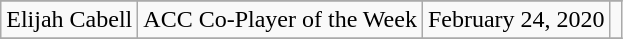<table class="wikitable sortable sortable" style="text-align: center">
<tr align=center>
</tr>
<tr>
<td>Elijah Cabell</td>
<td>ACC Co-Player of the Week</td>
<td>February 24, 2020</td>
<td></td>
</tr>
<tr>
</tr>
</table>
